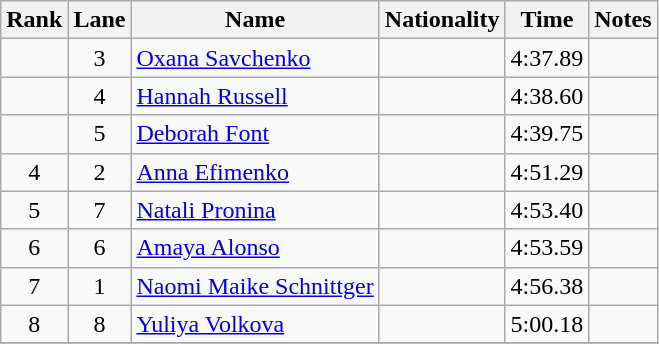<table class="wikitable">
<tr>
<th>Rank</th>
<th>Lane</th>
<th>Name</th>
<th>Nationality</th>
<th>Time</th>
<th>Notes</th>
</tr>
<tr>
<td align=center></td>
<td align=center>3</td>
<td><a href='#'>Oxana Savchenko</a></td>
<td></td>
<td align=center>4:37.89</td>
<td align=center></td>
</tr>
<tr>
<td align=center></td>
<td align=center>4</td>
<td><a href='#'>Hannah Russell</a></td>
<td></td>
<td align=center>4:38.60</td>
<td align=center></td>
</tr>
<tr>
<td align=center></td>
<td align=center>5</td>
<td><a href='#'>Deborah Font</a></td>
<td></td>
<td align=center>4:39.75</td>
<td align=center></td>
</tr>
<tr>
<td align=center>4</td>
<td align=center>2</td>
<td><a href='#'>Anna Efimenko</a></td>
<td></td>
<td align=center>4:51.29</td>
<td align=center></td>
</tr>
<tr>
<td align=center>5</td>
<td align=center>7</td>
<td><a href='#'>Natali Pronina</a></td>
<td></td>
<td align=center>4:53.40</td>
<td align=center></td>
</tr>
<tr>
<td align=center>6</td>
<td align=center>6</td>
<td><a href='#'>Amaya Alonso</a></td>
<td></td>
<td align=center>4:53.59</td>
<td align=center></td>
</tr>
<tr>
<td align=center>7</td>
<td align=center>1</td>
<td><a href='#'>Naomi Maike Schnittger</a></td>
<td></td>
<td align=center>4:56.38</td>
<td align=center></td>
</tr>
<tr>
<td align=center>8</td>
<td align=center>8</td>
<td><a href='#'>Yuliya Volkova</a></td>
<td></td>
<td align=center>5:00.18</td>
<td align=center></td>
</tr>
<tr>
</tr>
</table>
